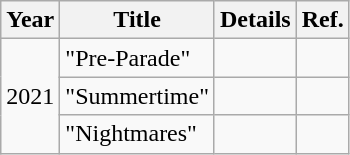<table class="wikitable">
<tr>
<th>Year</th>
<th>Title</th>
<th>Details</th>
<th>Ref.</th>
</tr>
<tr>
<td rowspan="3">2021</td>
<td>"Pre-Parade" </td>
<td></td>
<td align="center"></td>
</tr>
<tr>
<td>"Summertime" </td>
<td></td>
<td></td>
</tr>
<tr>
<td>"Nightmares" </td>
<td></td>
<td align="center"></td>
</tr>
</table>
